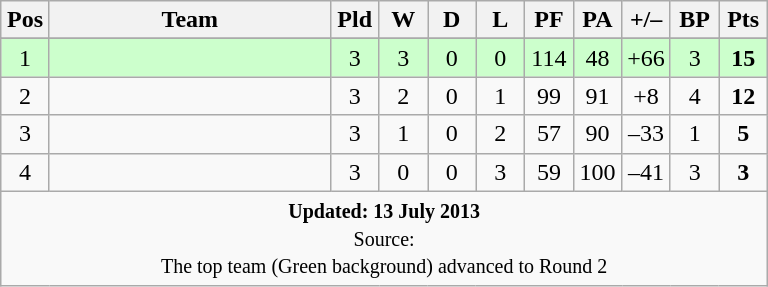<table class="wikitable" style="text-align: center; font-size: 100%;">
<tr>
<th width=25>Pos</th>
<th width=180>Team</th>
<th width=25>Pld</th>
<th width=25>W</th>
<th width=25>D</th>
<th width=25>L</th>
<th width=25>PF</th>
<th width=25>PA</th>
<th width=25>+/–</th>
<th width=25>BP</th>
<th width=25>Pts</th>
</tr>
<tr>
</tr>
<tr bgcolor="#ccffcc">
<td>1</td>
<td align="left"></td>
<td>3</td>
<td>3</td>
<td>0</td>
<td>0</td>
<td>114</td>
<td>48</td>
<td>+66</td>
<td>3</td>
<td><strong>15</strong></td>
</tr>
<tr>
<td>2</td>
<td align="left"></td>
<td>3</td>
<td>2</td>
<td>0</td>
<td>1</td>
<td>99</td>
<td>91</td>
<td>+8</td>
<td>4</td>
<td><strong>12</strong></td>
</tr>
<tr>
<td>3</td>
<td align="left"></td>
<td>3</td>
<td>1</td>
<td>0</td>
<td>2</td>
<td>57</td>
<td>90</td>
<td>–33</td>
<td>1</td>
<td><strong>5</strong></td>
</tr>
<tr>
<td>4</td>
<td align="left"></td>
<td>3</td>
<td>0</td>
<td>0</td>
<td>3</td>
<td>59</td>
<td>100</td>
<td>–41</td>
<td>3</td>
<td><strong>3</strong></td>
</tr>
<tr bgcolor="#f9f9f9" align=center>
<td colspan="100%" style="text-align:center; line-height:110%;"><small><strong>Updated: 13 July 2013</strong><br>Source: </small><br> <small>The top team <span>(Green background)</span> advanced to Round 2</small></td>
</tr>
</table>
